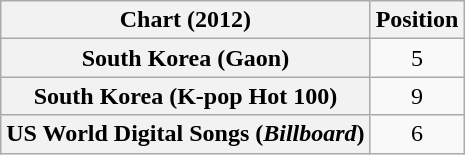<table class="wikitable plainrowheaders" style="text-align:center;">
<tr>
<th>Chart (2012)</th>
<th>Position</th>
</tr>
<tr>
<th scope="row">South Korea (Gaon)</th>
<td align="center">5</td>
</tr>
<tr>
<th scope="row">South Korea (K-pop Hot 100)</th>
<td align="center">9</td>
</tr>
<tr>
<th scope="row">US World Digital Songs (<em>Billboard</em>)</th>
<td align="center">6</td>
</tr>
</table>
